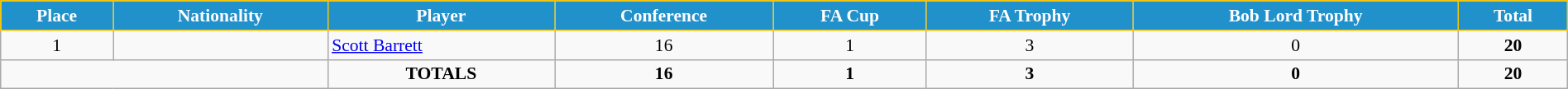<table class="wikitable" style="text-align:center; font-size:90%; width:100%;">
<tr>
<th style="background:#2191CC; color:white; border:1px solid #F7C408; text-align:center;">Place</th>
<th style="background:#2191CC; color:white; border:1px solid #F7C408; text-align:center;">Nationality</th>
<th style="background:#2191CC; color:white; border:1px solid #F7C408; text-align:center;">Player</th>
<th style="background:#2191CC; color:white; border:1px solid #F7C408; text-align:center;">Conference</th>
<th style="background:#2191CC; color:white; border:1px solid #F7C408; text-align:center;">FA Cup</th>
<th style="background:#2191CC; color:white; border:1px solid #F7C408; text-align:center;">FA Trophy</th>
<th style="background:#2191CC; color:white; border:1px solid #F7C408; text-align:center;">Bob Lord Trophy</th>
<th style="background:#2191CC; color:white; border:1px solid #F7C408; text-align:center;">Total</th>
</tr>
<tr>
<td>1</td>
<td></td>
<td align="left"><a href='#'>Scott Barrett</a></td>
<td>16</td>
<td>1</td>
<td>3</td>
<td>0</td>
<td><strong>20</strong></td>
</tr>
<tr>
<td colspan="2"></td>
<td><strong>TOTALS</strong></td>
<td><strong>16</strong></td>
<td><strong>1</strong></td>
<td><strong>3</strong></td>
<td><strong>0</strong></td>
<td><strong>20</strong></td>
</tr>
</table>
